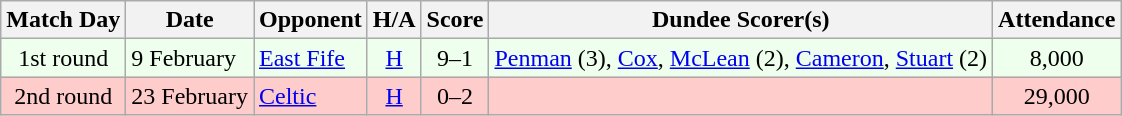<table class="wikitable" style="text-align:center">
<tr>
<th>Match Day</th>
<th>Date</th>
<th>Opponent</th>
<th>H/A</th>
<th>Score</th>
<th>Dundee Scorer(s)</th>
<th>Attendance</th>
</tr>
<tr bgcolor="#EEFFEE">
<td>1st round</td>
<td align="left">9 February</td>
<td align="left"><a href='#'>East Fife</a></td>
<td><a href='#'>H</a></td>
<td>9–1</td>
<td align="left"><a href='#'>Penman</a> (3), <a href='#'>Cox</a>, <a href='#'>McLean</a> (2), <a href='#'>Cameron</a>, <a href='#'>Stuart</a> (2)</td>
<td>8,000</td>
</tr>
<tr bgcolor="#FFCCCC">
<td>2nd round</td>
<td align="left">23 February</td>
<td align="left"><a href='#'>Celtic</a></td>
<td><a href='#'>H</a></td>
<td>0–2</td>
<td align="left"></td>
<td>29,000</td>
</tr>
</table>
